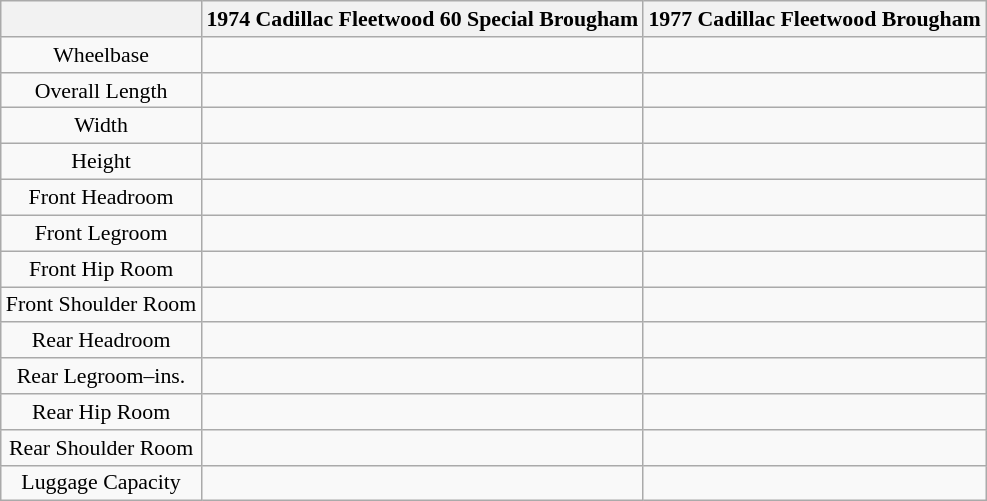<table class="wikitable" style="text-align:center; font-size:91%;">
<tr>
<th></th>
<th>1974 Cadillac Fleetwood 60 Special Brougham</th>
<th>1977 Cadillac Fleetwood Brougham</th>
</tr>
<tr>
<td>Wheelbase</td>
<td></td>
<td></td>
</tr>
<tr>
<td>Overall Length</td>
<td></td>
<td></td>
</tr>
<tr>
<td>Width</td>
<td></td>
<td></td>
</tr>
<tr>
<td>Height</td>
<td></td>
<td></td>
</tr>
<tr>
<td>Front Headroom</td>
<td></td>
<td></td>
</tr>
<tr>
<td>Front Legroom</td>
<td></td>
<td></td>
</tr>
<tr>
<td>Front Hip Room</td>
<td></td>
<td></td>
</tr>
<tr>
<td>Front Shoulder Room</td>
<td></td>
<td></td>
</tr>
<tr>
<td>Rear Headroom</td>
<td></td>
<td></td>
</tr>
<tr>
<td>Rear Legroom–ins.</td>
<td></td>
<td></td>
</tr>
<tr>
<td>Rear Hip Room</td>
<td></td>
<td></td>
</tr>
<tr>
<td>Rear Shoulder Room</td>
<td></td>
<td></td>
</tr>
<tr>
<td>Luggage Capacity</td>
<td></td>
<td></td>
</tr>
</table>
